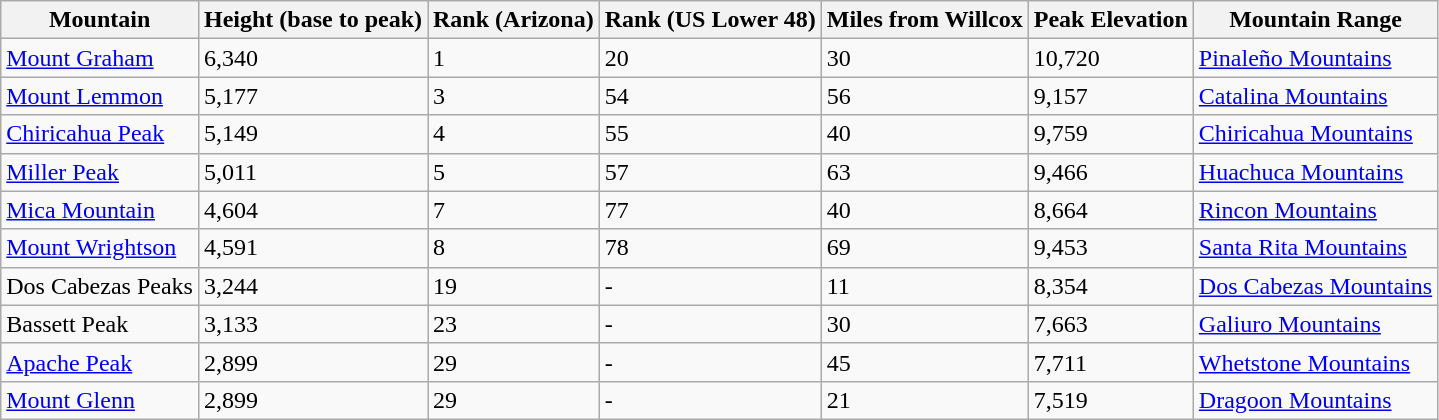<table class="wikitable">
<tr>
<th>Mountain</th>
<th>Height (base to peak)</th>
<th>Rank (Arizona)</th>
<th>Rank (US Lower 48)</th>
<th>Miles from Willcox</th>
<th>Peak Elevation</th>
<th>Mountain Range</th>
</tr>
<tr>
<td><a href='#'>Mount Graham</a></td>
<td>6,340</td>
<td>1</td>
<td>20</td>
<td>30</td>
<td>10,720</td>
<td><a href='#'>Pinaleño Mountains</a></td>
</tr>
<tr>
<td><a href='#'>Mount Lemmon</a></td>
<td>5,177</td>
<td>3</td>
<td>54</td>
<td>56</td>
<td>9,157</td>
<td><a href='#'>Catalina Mountains</a></td>
</tr>
<tr>
<td><a href='#'>Chiricahua Peak</a></td>
<td>5,149</td>
<td>4</td>
<td>55</td>
<td>40</td>
<td>9,759</td>
<td><a href='#'>Chiricahua Mountains</a></td>
</tr>
<tr>
<td><a href='#'>Miller Peak</a></td>
<td>5,011</td>
<td>5</td>
<td>57</td>
<td>63</td>
<td>9,466</td>
<td><a href='#'>Huachuca Mountains</a></td>
</tr>
<tr>
<td><a href='#'>Mica Mountain</a></td>
<td>4,604</td>
<td>7</td>
<td>77</td>
<td>40</td>
<td>8,664</td>
<td><a href='#'>Rincon Mountains</a></td>
</tr>
<tr>
<td><a href='#'>Mount Wrightson</a></td>
<td>4,591</td>
<td>8</td>
<td>78</td>
<td>69</td>
<td>9,453</td>
<td><a href='#'>Santa Rita Mountains</a></td>
</tr>
<tr>
<td>Dos Cabezas Peaks</td>
<td>3,244</td>
<td>19</td>
<td>-</td>
<td>11</td>
<td>8,354</td>
<td><a href='#'>Dos Cabezas Mountains</a></td>
</tr>
<tr>
<td>Bassett Peak</td>
<td>3,133</td>
<td>23</td>
<td>-</td>
<td>30</td>
<td>7,663</td>
<td><a href='#'>Galiuro Mountains</a></td>
</tr>
<tr>
<td><a href='#'>Apache Peak</a></td>
<td>2,899</td>
<td>29</td>
<td>-</td>
<td>45</td>
<td>7,711</td>
<td><a href='#'>Whetstone Mountains</a></td>
</tr>
<tr>
<td><a href='#'>Mount Glenn</a></td>
<td>2,899</td>
<td>29</td>
<td>-</td>
<td>21</td>
<td>7,519</td>
<td><a href='#'>Dragoon Mountains</a></td>
</tr>
</table>
